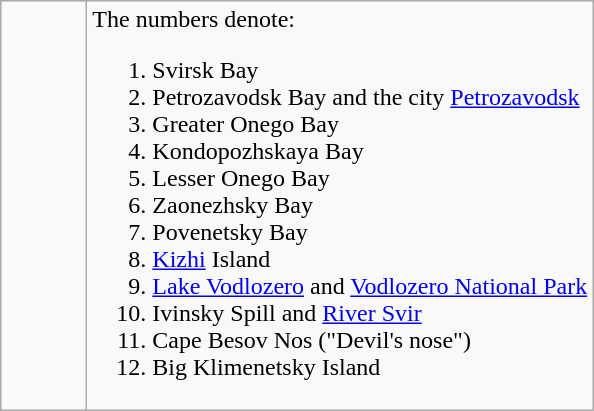<table Class="wikitable">
<tr>
<td style="text-align:center; width:50px; %;"></td>
<td style="text-align:left;">The numbers denote:<br><ol><li>Svirsk Bay</li><li>Petrozavodsk Bay and the city <a href='#'>Petrozavodsk</a></li><li>Greater Onego Bay</li><li>Kondopozhskaya Bay</li><li>Lesser Onego Bay</li><li>Zaonezhsky Bay</li><li>Povenetsky Bay</li><li><a href='#'>Kizhi</a> Island</li><li><a href='#'>Lake Vodlozero</a> and <a href='#'>Vodlozero National Park</a></li><li>Ivinsky Spill and <a href='#'>River Svir</a></li><li>Cape Besov Nos ("Devil's nose")</li><li>Big Klimenetsky Island</li></ol></td>
</tr>
</table>
